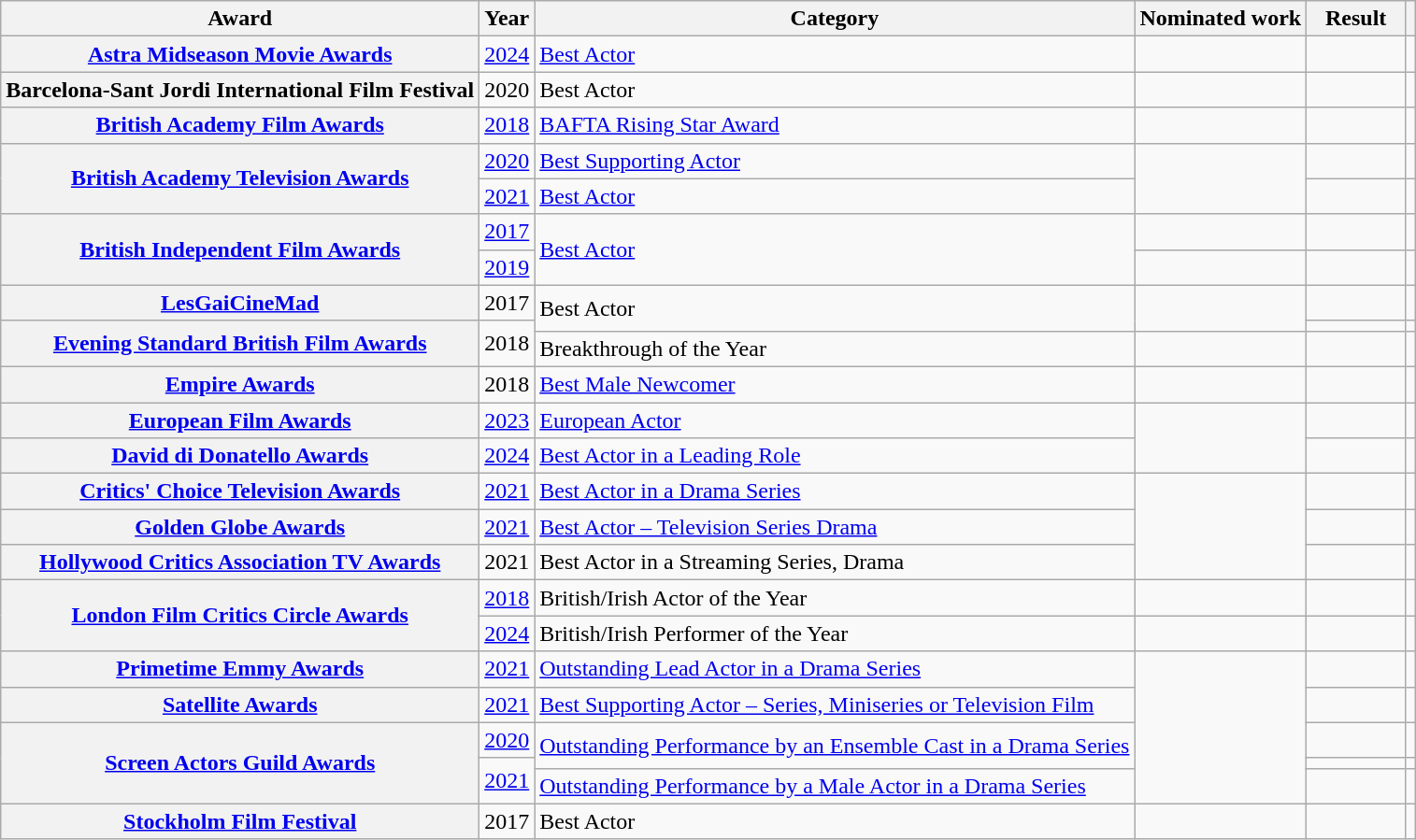<table class="wikitable plainrowheaders">
<tr>
<th scope="col">Award</th>
<th scope="col">Year</th>
<th scope="col">Category</th>
<th scope="col">Nominated work</th>
<th scope="col" style="width: 7%;">Result</th>
<th scope="col" class="unsortable"></th>
</tr>
<tr>
<th scope="row"><a href='#'>Astra Midseason Movie Awards</a></th>
<td><a href='#'>2024</a></td>
<td><a href='#'>Best Actor</a></td>
<td><em></em></td>
<td></td>
<td style="text-align:center;"></td>
</tr>
<tr>
<th scope="row">Barcelona-Sant Jordi International Film Festival</th>
<td>2020</td>
<td>Best Actor</td>
<td><em></em></td>
<td></td>
<td style="text-align:center;"></td>
</tr>
<tr>
<th scope="row"><a href='#'>British Academy Film Awards</a></th>
<td><a href='#'>2018</a></td>
<td><a href='#'>BAFTA Rising Star Award</a></td>
<td></td>
<td></td>
<td style="text-align:center;"></td>
</tr>
<tr>
<th scope="row" rowspan="2"><a href='#'>British Academy Television Awards</a></th>
<td><a href='#'>2020</a></td>
<td><a href='#'>Best Supporting Actor</a></td>
<td rowspan="2"><em></em></td>
<td></td>
<td style="text-align:center;"></td>
</tr>
<tr>
<td><a href='#'>2021</a></td>
<td><a href='#'>Best Actor</a></td>
<td></td>
<td style="text-align:center;"></td>
</tr>
<tr>
<th scope="row" rowspan="2"><a href='#'>British Independent Film Awards</a></th>
<td><a href='#'>2017</a></td>
<td rowspan="2"><a href='#'>Best Actor</a></td>
<td><em></em></td>
<td></td>
<td style="text-align:center;"></td>
</tr>
<tr>
<td><a href='#'>2019</a></td>
<td><em></em></td>
<td></td>
<td style="text-align:center;"></td>
</tr>
<tr>
<th scope="row"><a href='#'>LesGaiCineMad</a></th>
<td>2017</td>
<td rowspan="2">Best Actor</td>
<td rowspan="2"><em></em></td>
<td></td>
<td style="text-align:center;"></td>
</tr>
<tr>
<th scope="row" rowspan="2"><a href='#'>Evening Standard British Film Awards</a></th>
<td rowspan="2">2018</td>
<td></td>
<td style="text-align:center;"></td>
</tr>
<tr>
<td>Breakthrough of the Year</td>
<td></td>
<td></td>
<td style="text-align:center;"></td>
</tr>
<tr>
<th scope="row"><a href='#'>Empire Awards</a></th>
<td>2018</td>
<td><a href='#'>Best Male Newcomer</a></td>
<td><em></em></td>
<td></td>
<td style="text-align:center;"></td>
</tr>
<tr>
<th scope="row"><a href='#'>European Film Awards</a></th>
<td><a href='#'>2023</a></td>
<td><a href='#'>European Actor</a></td>
<td rowspan="2"><em></em></td>
<td></td>
<td style="text-align:center;"></td>
</tr>
<tr>
<th scope="row"><a href='#'>David di Donatello Awards</a></th>
<td><a href='#'>2024</a></td>
<td><a href='#'>Best Actor in a Leading Role</a></td>
<td></td>
<td style="text-align:center;"></td>
</tr>
<tr>
<th scope="row"><a href='#'>Critics' Choice Television Awards</a></th>
<td><a href='#'>2021</a></td>
<td><a href='#'>Best Actor in a Drama Series</a></td>
<td rowspan="3"><em></em></td>
<td></td>
<td style="text-align:center;"></td>
</tr>
<tr>
<th scope="row"><a href='#'>Golden Globe Awards</a></th>
<td><a href='#'>2021</a></td>
<td><a href='#'>Best Actor – Television Series Drama</a></td>
<td></td>
<td style="text-align:center;"></td>
</tr>
<tr>
<th scope="row"><a href='#'>Hollywood Critics Association TV Awards</a></th>
<td>2021</td>
<td>Best Actor in a Streaming Series, Drama</td>
<td></td>
<td style="text-align:center;"></td>
</tr>
<tr>
<th rowspan="2" scope="row"><a href='#'>London Film Critics Circle Awards</a></th>
<td><a href='#'>2018</a></td>
<td>British/Irish Actor of the Year</td>
<td><em></em></td>
<td></td>
<td style="text-align:center;"></td>
</tr>
<tr>
<td><a href='#'>2024</a></td>
<td>British/Irish Performer of the Year</td>
<td><em></em></td>
<td></td>
<td style="text-align:center;"></td>
</tr>
<tr>
<th scope="row"><a href='#'>Primetime Emmy Awards</a></th>
<td><a href='#'>2021</a></td>
<td><a href='#'>Outstanding Lead Actor in a Drama Series</a></td>
<td rowspan="5"><em></em></td>
<td></td>
<td style="text-align:center;"></td>
</tr>
<tr>
<th scope="row"><a href='#'>Satellite Awards</a></th>
<td><a href='#'>2021</a></td>
<td><a href='#'>Best Supporting Actor – Series, Miniseries or Television Film</a></td>
<td></td>
<td style="text-align:center;"></td>
</tr>
<tr>
<th scope="row" rowspan="3"><a href='#'>Screen Actors Guild Awards</a></th>
<td><a href='#'>2020</a></td>
<td rowspan="2"><a href='#'>Outstanding Performance by an Ensemble Cast in a Drama Series</a></td>
<td></td>
<td style="text-align:center;"></td>
</tr>
<tr>
<td rowspan="2"><a href='#'>2021</a></td>
<td></td>
<td style="text-align:center;"></td>
</tr>
<tr>
<td><a href='#'>Outstanding Performance by a Male Actor in a Drama Series</a></td>
<td></td>
<td style="text-align:center;"></td>
</tr>
<tr>
<th scope="row"><a href='#'>Stockholm Film Festival</a></th>
<td>2017</td>
<td>Best Actor</td>
<td><em></em></td>
<td></td>
<td style="text-align:center;"></td>
</tr>
</table>
